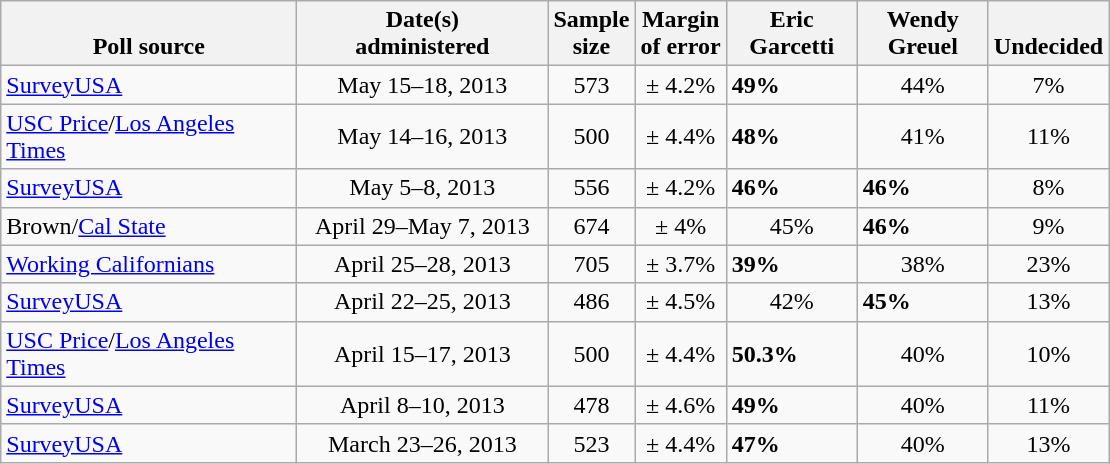<table class="wikitable">
<tr valign= bottom>
<th style="width:190px;">Poll source</th>
<th style="width:160px;">Date(s)<br>administered</th>
<th>Sample<br>size</th>
<th>Margin<br>of error</th>
<th style="width:80px;">Eric<br>Garcetti</th>
<th style="width:80px;">Wendy<br>Greuel</th>
<th>Undecided</th>
</tr>
<tr>
<td><a href='#'>SurveyUSA</a></td>
<td align=center>May 15–18, 2013</td>
<td align=center>573</td>
<td align=center>± 4.2%</td>
<td><strong>49%</strong></td>
<td align=center>44%</td>
<td align=center>7%</td>
</tr>
<tr>
<td><a href='#'>USC Price</a>/<a href='#'>Los Angeles Times</a></td>
<td align=center>May 14–16, 2013</td>
<td align=center>500</td>
<td align=center>± 4.4%</td>
<td><strong>48%</strong></td>
<td align=center>41%</td>
<td align=center>11%</td>
</tr>
<tr>
<td><a href='#'>SurveyUSA</a></td>
<td align=center>May 5–8, 2013</td>
<td align=center>556</td>
<td align=center>± 4.2%</td>
<td><strong>46%</strong></td>
<td><strong>46%</strong></td>
<td align=center>8%</td>
</tr>
<tr>
<td>Brown/<a href='#'>Cal State</a></td>
<td align=center>April 29–May 7, 2013</td>
<td align=center>674</td>
<td align=center>± 4%</td>
<td align=center>45%</td>
<td><strong>46%</strong></td>
<td align=center>9%</td>
</tr>
<tr>
<td><a href='#'>Working Californians</a></td>
<td align=center>April 25–28, 2013</td>
<td align=center>705</td>
<td align=center>± 3.7%</td>
<td><strong>39%</strong></td>
<td align=center>38%</td>
<td align=center>23%</td>
</tr>
<tr>
<td><a href='#'>SurveyUSA</a></td>
<td align=center>April 22–25, 2013</td>
<td align=center>486</td>
<td align=center>± 4.5%</td>
<td align=center>42%</td>
<td><strong>45%</strong></td>
<td align=center>13%</td>
</tr>
<tr>
<td><a href='#'>USC Price</a>/<a href='#'>Los Angeles Times</a></td>
<td align=center>April 15–17, 2013</td>
<td align=center>500</td>
<td align=center>± 4.4%</td>
<td><strong>50.3%</strong></td>
<td align=center>40%</td>
<td align=center>10%</td>
</tr>
<tr>
<td><a href='#'>SurveyUSA</a></td>
<td align=center>April 8–10, 2013</td>
<td align=center>478</td>
<td align=center>± 4.6%</td>
<td><strong>49%</strong></td>
<td align=center>40%</td>
<td align=center>11%</td>
</tr>
<tr>
<td><a href='#'>SurveyUSA</a></td>
<td align=center>March 23–26, 2013</td>
<td align=center>523</td>
<td align=center>± 4.4%</td>
<td><strong>47%</strong></td>
<td align=center>40%</td>
<td align=center>13%</td>
</tr>
</table>
